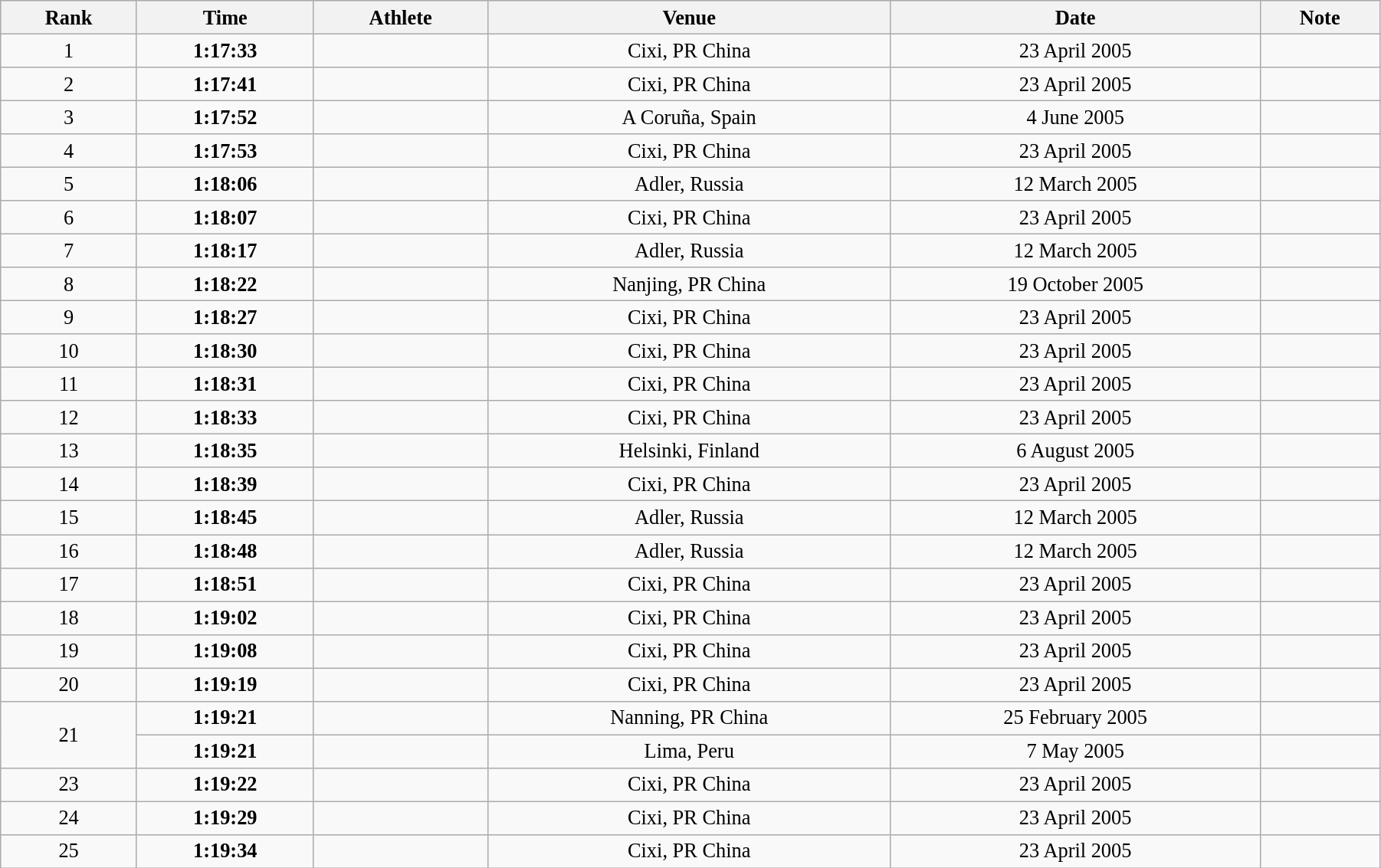<table class="wikitable" style=" text-align:center; font-size:110%;" width="95%">
<tr>
<th>Rank</th>
<th>Time</th>
<th>Athlete</th>
<th>Venue</th>
<th>Date</th>
<th>Note</th>
</tr>
<tr>
<td>1</td>
<td><strong>1:17:33</strong></td>
<td align=left></td>
<td>Cixi, PR China</td>
<td>23 April 2005</td>
<td></td>
</tr>
<tr>
<td>2</td>
<td><strong>1:17:41</strong></td>
<td align=left></td>
<td>Cixi, PR China</td>
<td>23 April 2005</td>
<td></td>
</tr>
<tr>
<td>3</td>
<td><strong>1:17:52</strong></td>
<td align=left></td>
<td>A Coruña, Spain</td>
<td>4 June 2005</td>
<td></td>
</tr>
<tr>
<td>4</td>
<td><strong>1:17:53</strong></td>
<td align=left></td>
<td>Cixi, PR China</td>
<td>23 April 2005</td>
<td></td>
</tr>
<tr>
<td>5</td>
<td><strong>1:18:06</strong></td>
<td align=left></td>
<td>Adler, Russia</td>
<td>12 March 2005</td>
<td></td>
</tr>
<tr>
<td>6</td>
<td><strong>1:18:07</strong></td>
<td align=left></td>
<td>Cixi, PR China</td>
<td>23 April 2005</td>
<td></td>
</tr>
<tr>
<td>7</td>
<td><strong>1:18:17</strong></td>
<td align=left></td>
<td>Adler, Russia</td>
<td>12 March 2005</td>
<td></td>
</tr>
<tr>
<td>8</td>
<td><strong>1:18:22</strong></td>
<td align=left></td>
<td>Nanjing, PR China</td>
<td>19 October 2005</td>
<td></td>
</tr>
<tr>
<td>9</td>
<td><strong>1:18:27</strong></td>
<td align=left></td>
<td>Cixi, PR China</td>
<td>23 April 2005</td>
<td></td>
</tr>
<tr>
<td>10</td>
<td><strong>1:18:30</strong></td>
<td align=left></td>
<td>Cixi, PR China</td>
<td>23 April 2005</td>
<td></td>
</tr>
<tr>
<td>11</td>
<td><strong>1:18:31</strong></td>
<td align=left></td>
<td>Cixi, PR China</td>
<td>23 April 2005</td>
<td></td>
</tr>
<tr>
<td>12</td>
<td><strong>1:18:33</strong></td>
<td align=left></td>
<td>Cixi, PR China</td>
<td>23 April 2005</td>
<td></td>
</tr>
<tr>
<td>13</td>
<td><strong>1:18:35</strong></td>
<td align=left></td>
<td>Helsinki, Finland</td>
<td>6 August 2005</td>
<td></td>
</tr>
<tr>
<td>14</td>
<td><strong>1:18:39</strong></td>
<td align=left></td>
<td>Cixi, PR China</td>
<td>23 April 2005</td>
<td></td>
</tr>
<tr>
<td>15</td>
<td><strong>1:18:45</strong></td>
<td align=left></td>
<td>Adler, Russia</td>
<td>12 March 2005</td>
<td></td>
</tr>
<tr>
<td>16</td>
<td><strong>1:18:48</strong></td>
<td align=left></td>
<td>Adler, Russia</td>
<td>12 March 2005</td>
<td></td>
</tr>
<tr>
<td>17</td>
<td><strong>1:18:51</strong></td>
<td align=left></td>
<td>Cixi, PR China</td>
<td>23 April 2005</td>
<td></td>
</tr>
<tr>
<td>18</td>
<td><strong>1:19:02</strong></td>
<td align=left></td>
<td>Cixi, PR China</td>
<td>23 April 2005</td>
<td></td>
</tr>
<tr>
<td>19</td>
<td><strong>1:19:08</strong></td>
<td align=left></td>
<td>Cixi, PR China</td>
<td>23 April 2005</td>
<td></td>
</tr>
<tr>
<td>20</td>
<td><strong>1:19:19</strong></td>
<td align=left></td>
<td>Cixi, PR China</td>
<td>23 April 2005</td>
<td></td>
</tr>
<tr>
<td rowspan=2>21</td>
<td><strong>1:19:21</strong></td>
<td align=left></td>
<td>Nanning, PR China</td>
<td>25 February 2005</td>
<td></td>
</tr>
<tr>
<td><strong>1:19:21</strong></td>
<td align=left></td>
<td>Lima, Peru</td>
<td>7 May 2005</td>
<td></td>
</tr>
<tr>
<td>23</td>
<td><strong>1:19:22</strong></td>
<td align=left></td>
<td>Cixi, PR China</td>
<td>23 April 2005</td>
<td></td>
</tr>
<tr>
<td>24</td>
<td><strong>1:19:29</strong></td>
<td align=left></td>
<td>Cixi, PR China</td>
<td>23 April 2005</td>
<td></td>
</tr>
<tr>
<td>25</td>
<td><strong>1:19:34</strong></td>
<td align=left></td>
<td>Cixi, PR China</td>
<td>23 April 2005</td>
<td></td>
</tr>
</table>
